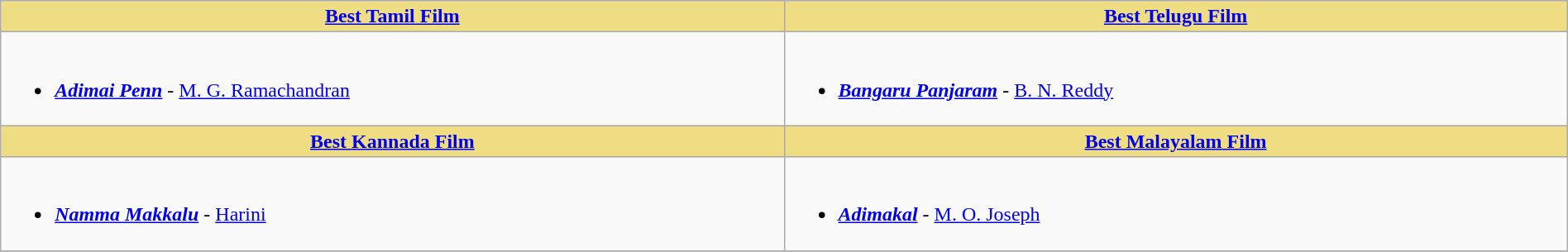<table class="wikitable" width=100% |>
<tr>
<th !  style="background:#eedd82; text-align:center; width:50%;"><a href='#'>Best Tamil Film</a></th>
<th !  style="background:#eedd82; text-align:center; width:50%;"><a href='#'>Best Telugu Film</a></th>
</tr>
<tr>
<td valign="top"><br><ul><li><strong><em><a href='#'>Adimai Penn</a></em></strong> - <a href='#'>M. G. Ramachandran</a></li></ul></td>
<td valign="top"><br><ul><li><strong><em><a href='#'>Bangaru Panjaram</a></em></strong> - <a href='#'>B. N. Reddy</a></li></ul></td>
</tr>
<tr>
<th !  style="background:#eedd82; text-align:center; width:50%;"><a href='#'>Best Kannada Film</a></th>
<th !  style="background:#eedd82; text-align:center; width:50%;"><a href='#'>Best Malayalam Film</a></th>
</tr>
<tr>
<td valign="top"><br><ul><li><strong><em><a href='#'>Namma Makkalu</a></em></strong> - <a href='#'>Harini</a></li></ul></td>
<td valign="top"><br><ul><li><strong><em><a href='#'>Adimakal</a></em></strong> - <a href='#'>M. O. Joseph</a></li></ul></td>
</tr>
<tr>
</tr>
</table>
